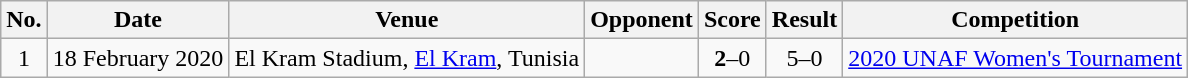<table class="wikitable sortable">
<tr>
<th scope="col">No.</th>
<th scope="col">Date</th>
<th scope="col">Venue</th>
<th scope="col">Opponent</th>
<th scope="col">Score</th>
<th scope="col">Result</th>
<th scope="col">Competition</th>
</tr>
<tr>
<td align="center">1</td>
<td>18 February 2020</td>
<td>El Kram Stadium, <a href='#'>El Kram</a>, Tunisia</td>
<td></td>
<td align="center"><strong>2</strong>–0</td>
<td align="center">5–0</td>
<td><a href='#'>2020 UNAF Women's Tournament</a></td>
</tr>
</table>
